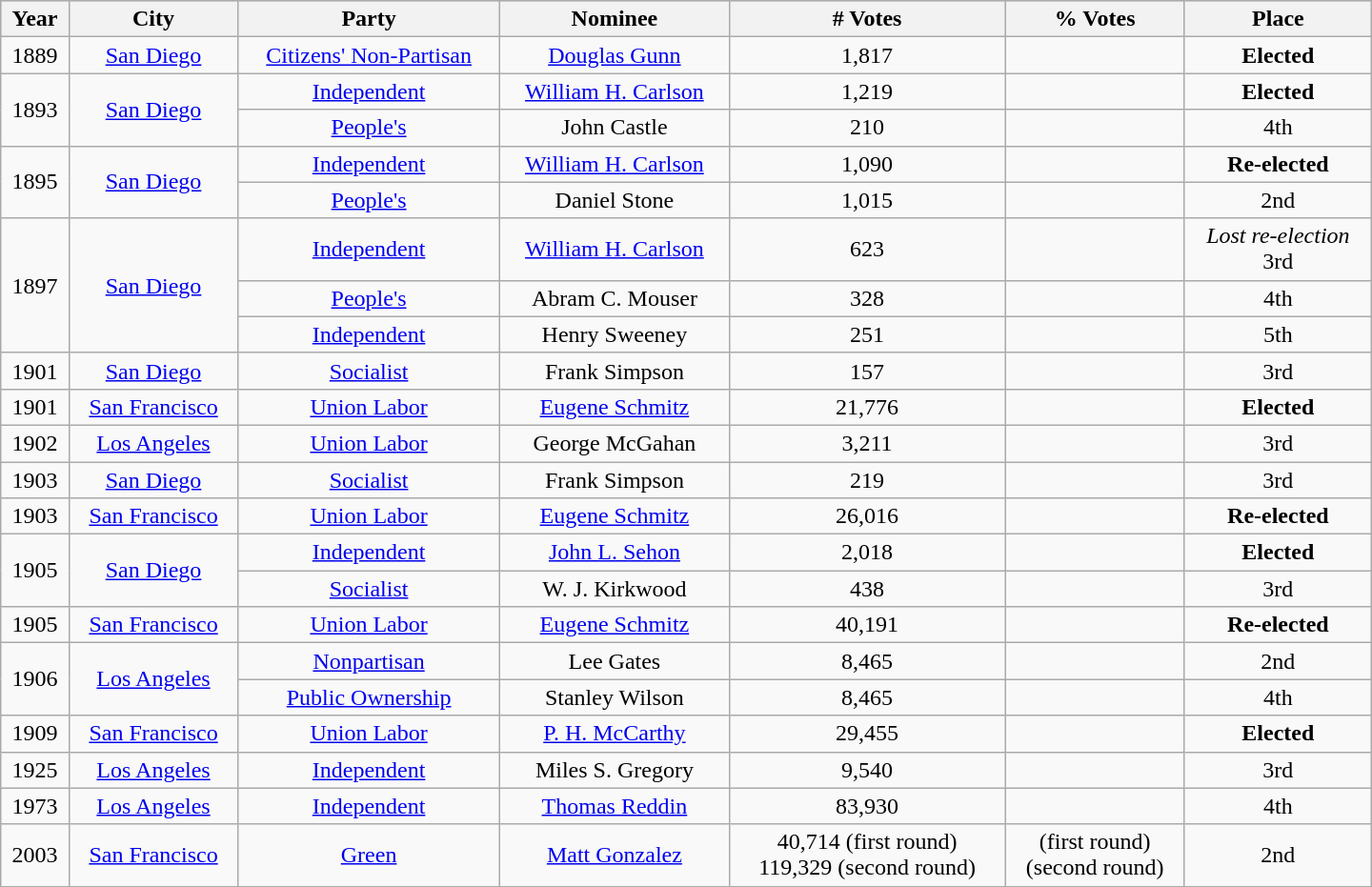<table class="wikitable sortable mw-collapsible" style="text-align:center; width:60em;">
<tr style="background:lightgrey;">
<th>Year</th>
<th>City</th>
<th>Party</th>
<th>Nominee</th>
<th># Votes</th>
<th>% Votes</th>
<th>Place</th>
</tr>
<tr>
<td>1889</td>
<td><a href='#'>San Diego</a></td>
<td><a href='#'>Citizens' Non-Partisan</a></td>
<td><a href='#'>Douglas Gunn</a></td>
<td>1,817</td>
<td></td>
<td data-sort-value="1st"><strong>Elected</strong></td>
</tr>
<tr>
<td rowspan=2>1893</td>
<td rowspan=2><a href='#'>San Diego</a></td>
<td><a href='#'>Independent</a></td>
<td><a href='#'>William H. Carlson</a></td>
<td>1,219</td>
<td></td>
<td data-sort-value="1st"><strong>Elected</strong></td>
</tr>
<tr>
<td><a href='#'>People's</a></td>
<td>John Castle</td>
<td>210</td>
<td></td>
<td>4th</td>
</tr>
<tr>
<td rowspan=2>1895</td>
<td rowspan=2><a href='#'>San Diego</a></td>
<td><a href='#'>Independent</a></td>
<td><a href='#'>William H. Carlson</a></td>
<td>1,090</td>
<td></td>
<td data-sort-value="1st"><strong>Re-elected</strong></td>
</tr>
<tr>
<td><a href='#'>People's</a></td>
<td>Daniel Stone</td>
<td>1,015</td>
<td></td>
<td>2nd</td>
</tr>
<tr>
<td rowspan=3>1897</td>
<td rowspan=3><a href='#'>San Diego</a></td>
<td><a href='#'>Independent</a></td>
<td><a href='#'>William H. Carlson</a></td>
<td>623</td>
<td></td>
<td data-sort-value="3rd"><em>Lost re-election</em><br>3rd</td>
</tr>
<tr>
<td><a href='#'>People's</a></td>
<td>Abram C. Mouser</td>
<td>328</td>
<td></td>
<td>4th</td>
</tr>
<tr>
<td><a href='#'>Independent</a></td>
<td>Henry Sweeney</td>
<td>251</td>
<td></td>
<td>5th</td>
</tr>
<tr>
<td>1901</td>
<td><a href='#'>San Diego</a></td>
<td><a href='#'>Socialist</a></td>
<td>Frank Simpson</td>
<td>157</td>
<td></td>
<td>3rd</td>
</tr>
<tr>
<td>1901</td>
<td><a href='#'>San Francisco</a></td>
<td><a href='#'>Union Labor</a></td>
<td><a href='#'>Eugene Schmitz</a></td>
<td>21,776</td>
<td></td>
<td data-sort-value="1st"><strong>Elected</strong></td>
</tr>
<tr>
<td>1902</td>
<td><a href='#'>Los Angeles</a></td>
<td><a href='#'>Union Labor</a></td>
<td>George McGahan</td>
<td>3,211</td>
<td></td>
<td>3rd</td>
</tr>
<tr>
<td>1903</td>
<td><a href='#'>San Diego</a></td>
<td><a href='#'>Socialist</a></td>
<td>Frank Simpson</td>
<td>219</td>
<td></td>
<td>3rd</td>
</tr>
<tr>
<td>1903</td>
<td><a href='#'>San Francisco</a></td>
<td><a href='#'>Union Labor</a></td>
<td><a href='#'>Eugene Schmitz</a></td>
<td>26,016</td>
<td></td>
<td data-sort-value="1st"><strong>Re-elected</strong></td>
</tr>
<tr>
<td rowspan=2>1905</td>
<td rowspan=2><a href='#'>San Diego</a></td>
<td><a href='#'>Independent</a></td>
<td><a href='#'>John L. Sehon</a></td>
<td>2,018</td>
<td></td>
<td data-sort-value="1st"><strong>Elected</strong></td>
</tr>
<tr>
<td><a href='#'>Socialist</a></td>
<td>W. J. Kirkwood</td>
<td>438</td>
<td></td>
<td>3rd</td>
</tr>
<tr>
<td>1905</td>
<td><a href='#'>San Francisco</a></td>
<td><a href='#'>Union Labor</a></td>
<td><a href='#'>Eugene Schmitz</a></td>
<td>40,191</td>
<td></td>
<td data-sort-value="1st"><strong>Re-elected</strong></td>
</tr>
<tr>
<td rowspan=2>1906</td>
<td rowspan=2><a href='#'>Los Angeles</a></td>
<td><a href='#'>Nonpartisan</a></td>
<td>Lee Gates</td>
<td>8,465</td>
<td></td>
<td>2nd</td>
</tr>
<tr>
<td><a href='#'>Public Ownership</a></td>
<td>Stanley Wilson</td>
<td>8,465</td>
<td></td>
<td>4th</td>
</tr>
<tr>
<td>1909</td>
<td><a href='#'>San Francisco</a></td>
<td><a href='#'>Union Labor</a></td>
<td><a href='#'>P. H. McCarthy</a></td>
<td>29,455</td>
<td></td>
<td data-sort-value="1st"><strong>Elected</strong></td>
</tr>
<tr>
<td>1925</td>
<td><a href='#'>Los Angeles</a></td>
<td><a href='#'>Independent</a></td>
<td>Miles S. Gregory</td>
<td>9,540</td>
<td></td>
<td>3rd</td>
</tr>
<tr>
<td>1973</td>
<td><a href='#'>Los Angeles</a></td>
<td><a href='#'>Independent</a></td>
<td><a href='#'>Thomas Reddin</a></td>
<td>83,930</td>
<td></td>
<td>4th</td>
</tr>
<tr>
<td>2003</td>
<td><a href='#'>San Francisco</a></td>
<td><a href='#'>Green</a></td>
<td><a href='#'>Matt Gonzalez</a></td>
<td>40,714 (first round)<br>119,329 (second round)</td>
<td> (first round)<br> (second round)</td>
<td>2nd</td>
</tr>
<tr>
</tr>
</table>
